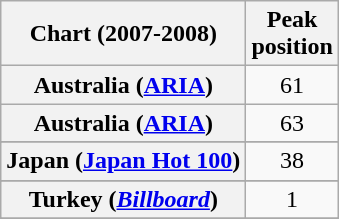<table class="wikitable plainrowheaders sortable" style="text-align:center;">
<tr>
<th scope="col">Chart (2007-2008)</th>
<th scope="col">Peak<br>position</th>
</tr>
<tr>
<th scope="row">Australia (<a href='#'>ARIA</a>)</th>
<td>61</td>
</tr>
<tr>
<th scope="row">Australia (<a href='#'>ARIA</a>)<br></th>
<td>63</td>
</tr>
<tr>
</tr>
<tr>
</tr>
<tr>
</tr>
<tr>
</tr>
<tr>
</tr>
<tr>
</tr>
<tr>
</tr>
<tr>
</tr>
<tr>
</tr>
<tr>
</tr>
<tr>
<th scope="row">Japan (<a href='#'>Japan Hot 100</a>)</th>
<td style="text-align:center;">38</td>
</tr>
<tr>
</tr>
<tr>
</tr>
<tr>
</tr>
<tr>
</tr>
<tr>
</tr>
<tr>
</tr>
<tr>
</tr>
<tr>
<th scope="row">Turkey (<em><a href='#'>Billboard</a></em>)</th>
<td align="center">1</td>
</tr>
<tr>
</tr>
<tr>
</tr>
<tr>
</tr>
<tr>
</tr>
<tr>
</tr>
<tr>
</tr>
<tr>
</tr>
<tr>
</tr>
<tr>
</tr>
<tr>
</tr>
<tr>
</tr>
</table>
